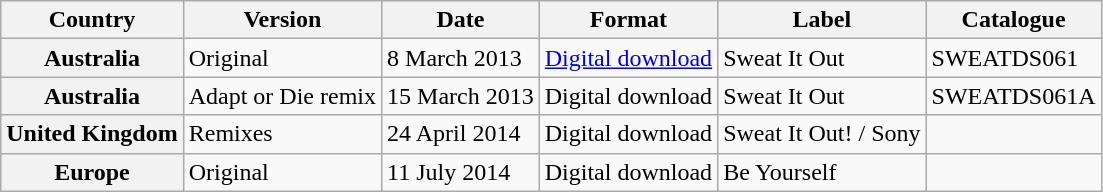<table class="wikitable plainrowheaders">
<tr>
<th scope="col">Country</th>
<th scope="col">Version</th>
<th scope="col">Date</th>
<th scope="col">Format</th>
<th scope="col">Label</th>
<th scope="col">Catalogue</th>
</tr>
<tr>
<th scope="row">Australia</th>
<td>Original</td>
<td>8 March 2013</td>
<td><a href='#'>Digital download</a></td>
<td>Sweat It Out</td>
<td>SWEATDS061</td>
</tr>
<tr>
<th scope="row">Australia</th>
<td>Adapt or Die remix</td>
<td>15 March 2013</td>
<td>Digital download</td>
<td>Sweat It Out</td>
<td>SWEATDS061A</td>
</tr>
<tr>
<th scope="row">United Kingdom</th>
<td>Remixes</td>
<td>24 April 2014 </td>
<td>Digital download</td>
<td>Sweat It Out! / Sony</td>
<td></td>
</tr>
<tr>
<th scope="row">Europe</th>
<td>Original</td>
<td>11 July 2014</td>
<td>Digital download</td>
<td>Be Yourself</td>
<td></td>
</tr>
</table>
